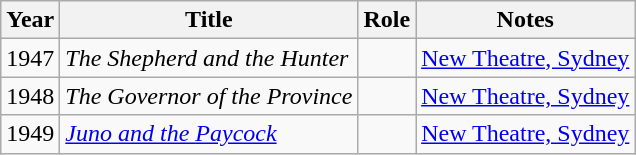<table class="wikitable">
<tr>
<th>Year</th>
<th>Title</th>
<th>Role</th>
<th>Notes</th>
</tr>
<tr>
<td>1947</td>
<td><em>The Shepherd and the Hunter</em></td>
<td></td>
<td><a href='#'>New Theatre, Sydney</a></td>
</tr>
<tr>
<td>1948</td>
<td><em>The Governor of the Province</em></td>
<td></td>
<td><a href='#'>New Theatre, Sydney</a></td>
</tr>
<tr>
<td>1949</td>
<td><em><a href='#'>Juno and the Paycock</a></em></td>
<td></td>
<td><a href='#'>New Theatre, Sydney</a></td>
</tr>
</table>
